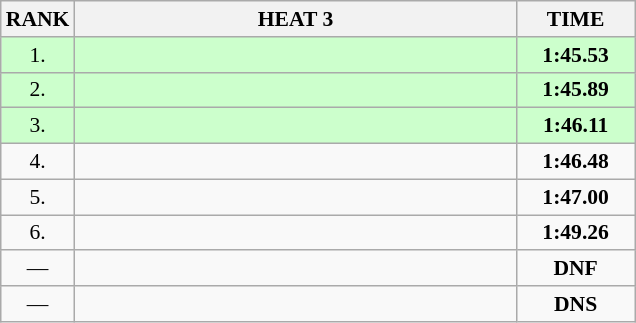<table class="wikitable" style="border-collapse: collapse; font-size: 90%;">
<tr>
<th>RANK</th>
<th style="width: 20em">HEAT 3</th>
<th style="width: 5em">TIME</th>
</tr>
<tr style="background:#ccffcc;">
<td align="center">1.</td>
<td></td>
<td align="center"><strong>1:45.53 </strong></td>
</tr>
<tr style="background:#ccffcc;">
<td align="center">2.</td>
<td></td>
<td align="center"><strong>1:45.89 </strong></td>
</tr>
<tr style="background:#ccffcc;">
<td align="center">3.</td>
<td></td>
<td align="center"><strong>1:46.11 </strong></td>
</tr>
<tr>
<td align="center">4.</td>
<td></td>
<td align="center"><strong>1:46.48 </strong></td>
</tr>
<tr>
<td align="center">5.</td>
<td></td>
<td align="center"><strong>1:47.00 </strong></td>
</tr>
<tr>
<td align="center">6.</td>
<td></td>
<td align="center"><strong>1:49.26 </strong></td>
</tr>
<tr>
<td align="center">—</td>
<td></td>
<td align="center"><strong>DNF </strong></td>
</tr>
<tr>
<td align="center">—</td>
<td></td>
<td align="center"><strong>DNS </strong></td>
</tr>
</table>
